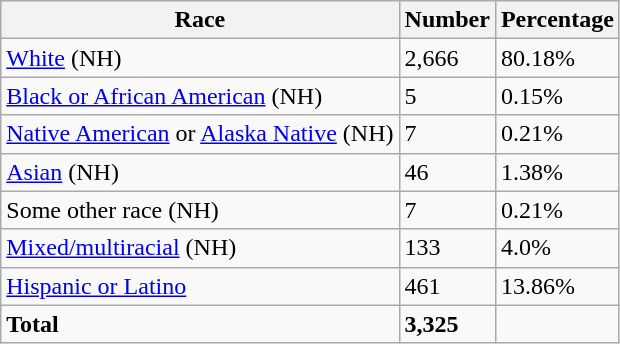<table class="wikitable">
<tr>
<th>Race</th>
<th>Number</th>
<th>Percentage</th>
</tr>
<tr>
<td><a href='#'>White</a> (NH)</td>
<td>2,666</td>
<td>80.18%</td>
</tr>
<tr>
<td><a href='#'>Black or African American</a> (NH)</td>
<td>5</td>
<td>0.15%</td>
</tr>
<tr>
<td><a href='#'>Native American</a> or <a href='#'>Alaska Native</a> (NH)</td>
<td>7</td>
<td>0.21%</td>
</tr>
<tr>
<td><a href='#'>Asian</a> (NH)</td>
<td>46</td>
<td>1.38%</td>
</tr>
<tr>
<td>Some other race (NH)</td>
<td>7</td>
<td>0.21%</td>
</tr>
<tr>
<td><a href='#'>Mixed/multiracial</a> (NH)</td>
<td>133</td>
<td>4.0%</td>
</tr>
<tr>
<td><a href='#'>Hispanic or Latino</a></td>
<td>461</td>
<td>13.86%</td>
</tr>
<tr>
<td><strong>Total</strong></td>
<td><strong>3,325</strong></td>
<td></td>
</tr>
</table>
